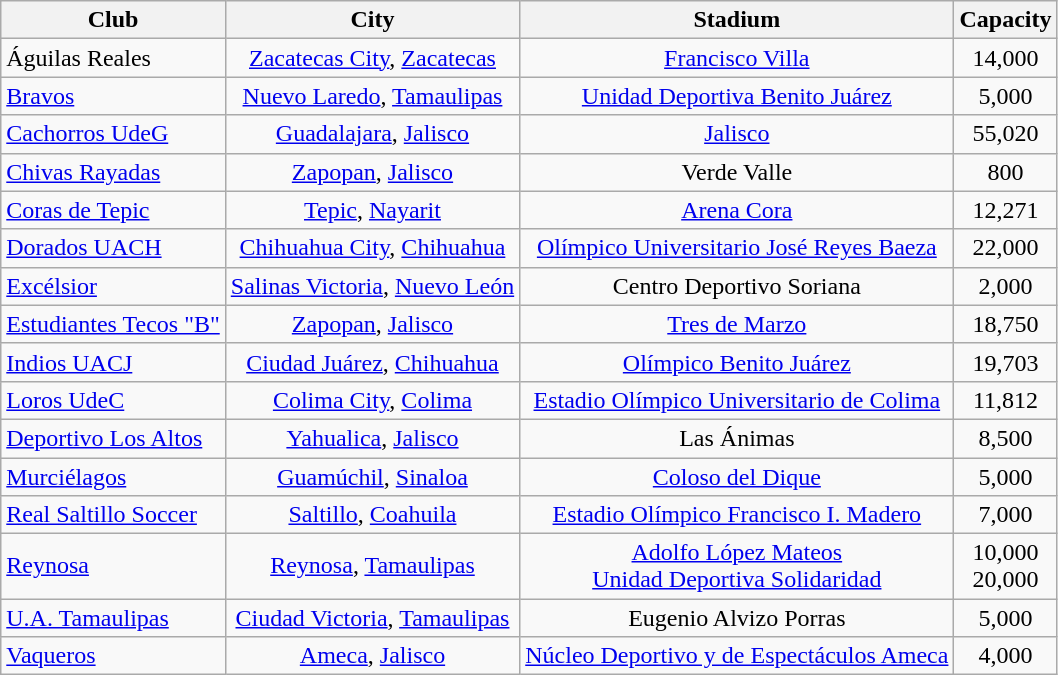<table class="wikitable sortable" style="text-align: center;">
<tr>
<th>Club</th>
<th>City</th>
<th>Stadium</th>
<th>Capacity</th>
</tr>
<tr>
<td align="left">Águilas Reales</td>
<td><a href='#'>Zacatecas City</a>, <a href='#'>Zacatecas</a></td>
<td><a href='#'>Francisco Villa</a></td>
<td>14,000</td>
</tr>
<tr>
<td align="left"><a href='#'>Bravos</a></td>
<td><a href='#'>Nuevo Laredo</a>, <a href='#'>Tamaulipas</a></td>
<td><a href='#'>Unidad Deportiva Benito Juárez</a></td>
<td>5,000</td>
</tr>
<tr>
<td align="left"><a href='#'>Cachorros UdeG</a></td>
<td><a href='#'>Guadalajara</a>, <a href='#'>Jalisco</a></td>
<td><a href='#'>Jalisco</a></td>
<td>55,020</td>
</tr>
<tr>
<td align="left"><a href='#'>Chivas Rayadas</a></td>
<td><a href='#'>Zapopan</a>, <a href='#'>Jalisco</a></td>
<td>Verde Valle</td>
<td>800</td>
</tr>
<tr>
<td align="left"><a href='#'>Coras de Tepic</a></td>
<td><a href='#'>Tepic</a>, <a href='#'>Nayarit</a></td>
<td><a href='#'>Arena Cora</a></td>
<td>12,271</td>
</tr>
<tr>
<td align="left"><a href='#'>Dorados UACH</a></td>
<td><a href='#'>Chihuahua City</a>, <a href='#'>Chihuahua</a></td>
<td><a href='#'>Olímpico Universitario José Reyes Baeza</a></td>
<td>22,000</td>
</tr>
<tr>
<td align="left"><a href='#'>Excélsior</a></td>
<td><a href='#'>Salinas Victoria</a>, <a href='#'>Nuevo León</a></td>
<td>Centro Deportivo Soriana</td>
<td>2,000</td>
</tr>
<tr>
<td align="left"><a href='#'>Estudiantes Tecos "B"</a></td>
<td><a href='#'>Zapopan</a>, <a href='#'>Jalisco</a></td>
<td><a href='#'>Tres de Marzo</a></td>
<td>18,750</td>
</tr>
<tr>
<td align="left"><a href='#'>Indios UACJ</a></td>
<td><a href='#'>Ciudad Juárez</a>, <a href='#'>Chihuahua</a></td>
<td><a href='#'>Olímpico Benito Juárez</a></td>
<td>19,703</td>
</tr>
<tr>
<td align="left"><a href='#'>Loros UdeC</a></td>
<td><a href='#'>Colima City</a>, <a href='#'>Colima</a></td>
<td><a href='#'>Estadio Olímpico Universitario de Colima</a></td>
<td>11,812</td>
</tr>
<tr>
<td align="left"><a href='#'>Deportivo Los Altos</a></td>
<td><a href='#'>Yahualica</a>, <a href='#'>Jalisco</a></td>
<td>Las Ánimas</td>
<td>8,500</td>
</tr>
<tr>
<td align="left"><a href='#'>Murciélagos</a></td>
<td><a href='#'>Guamúchil</a>, <a href='#'>Sinaloa</a></td>
<td><a href='#'>Coloso del Dique</a></td>
<td>5,000</td>
</tr>
<tr>
<td align="left"><a href='#'>Real Saltillo Soccer</a></td>
<td><a href='#'>Saltillo</a>, <a href='#'>Coahuila</a></td>
<td><a href='#'>Estadio Olímpico Francisco I. Madero</a></td>
<td>7,000</td>
</tr>
<tr>
<td align="left"><a href='#'>Reynosa</a></td>
<td><a href='#'>Reynosa</a>, <a href='#'>Tamaulipas</a></td>
<td><a href='#'>Adolfo López Mateos</a><br><a href='#'>Unidad Deportiva Solidaridad</a></td>
<td>10,000<br>20,000</td>
</tr>
<tr>
<td align="left"><a href='#'>U.A. Tamaulipas</a></td>
<td><a href='#'>Ciudad Victoria</a>, <a href='#'>Tamaulipas</a></td>
<td>Eugenio Alvizo Porras</td>
<td>5,000</td>
</tr>
<tr>
<td align="left"><a href='#'>Vaqueros</a></td>
<td><a href='#'>Ameca</a>, <a href='#'>Jalisco</a></td>
<td><a href='#'>Núcleo Deportivo y de Espectáculos Ameca</a></td>
<td>4,000</td>
</tr>
</table>
